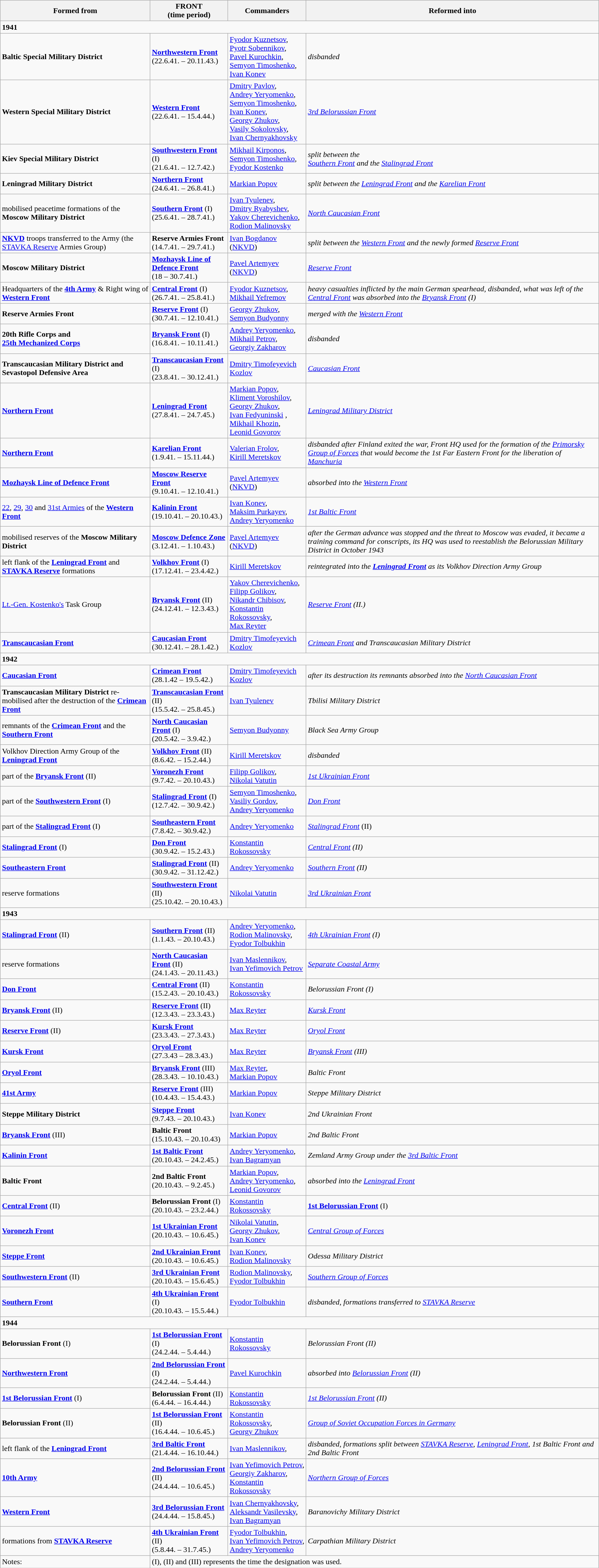<table class="wikitable">
<tr>
<th>Formed from</th>
<th>FRONT<br>(time period)</th>
<th>Commanders</th>
<th>Reformed into</th>
</tr>
<tr>
<td colspan="4"><strong>1941</strong></td>
</tr>
<tr>
<td><strong>Baltic Special Military District</strong></td>
<td><strong><a href='#'>Northwestern Front</a></strong><br>(22.6.41. – 20.11.43.)</td>
<td><a href='#'>Fyodor Kuznetsov</a>,<br><a href='#'>Pyotr Sobennikov</a>,<br><a href='#'>Pavel Kurochkin</a>,<br><a href='#'>Semyon Timoshenko</a>, <a href='#'>Ivan Konev</a></td>
<td><em>disbanded</em></td>
</tr>
<tr>
<td><strong>Western Special Military District</strong></td>
<td><a href='#'><strong>Western Front</strong></a><br>(22.6.41. – 15.4.44.)</td>
<td><a href='#'>Dmitry Pavlov</a>,<br><a href='#'>Andrey Yeryomenko</a>,<br><a href='#'>Semyon Timoshenko</a>,<br><a href='#'>Ivan Konev</a>,<br><a href='#'>Georgy Zhukov</a>,<br><a href='#'>Vasily Sokolovsky</a>,<br><a href='#'>Ivan Chernyakhovsky</a></td>
<td><em><a href='#'>3rd Belorussian Front</a></em></td>
</tr>
<tr>
<td><strong>Kiev Special Military District</strong></td>
<td><a href='#'><strong>Southwestern Front</strong></a> (I)<br>(21.6.41. – 12.7.42.)</td>
<td><a href='#'>Mikhail Kirponos</a>,<br><a href='#'>Semyon Timoshenko</a>,<br><a href='#'>Fyodor Kostenko</a></td>
<td><em>split between the</em><br><em><a href='#'>Southern Front</a> and the <a href='#'>Stalingrad Front</a></em></td>
</tr>
<tr>
<td><strong>Leningrad Military District</strong></td>
<td><a href='#'><strong>Northern Front</strong></a><br>(24.6.41. – 26.8.41.)</td>
<td><a href='#'>Markian Popov</a></td>
<td><em>split between the <a href='#'>Leningrad Front</a> and the <a href='#'>Karelian Front</a></em></td>
</tr>
<tr>
<td>mobilised peacetime formations of the<br><strong>Moscow Military District</strong></td>
<td><a href='#'><strong>Southern Front</strong></a> (I)<br>(25.6.41. – 28.7.41.)</td>
<td><a href='#'>Ivan Tyulenev</a>,<br><a href='#'>Dmitry Ryabyshev</a>,<br><a href='#'>Yakov Cherevichenko</a>,<br><a href='#'>Rodion Malinovsky</a></td>
<td><em><a href='#'>North Caucasian Front</a></em></td>
</tr>
<tr>
<td><strong><a href='#'>NKVD</a></strong> troops transferred to the Army (the <a href='#'>STAVKA Reserve</a> Armies Group)</td>
<td><strong>Reserve Armies Front</strong><br>(14.7.41. – 29.7.41.)</td>
<td><a href='#'>Ivan Bogdanov</a><br>(<a href='#'>NKVD</a>)</td>
<td><em>split between the <a href='#'>Western Front</a> and the newly formed <a href='#'>Reserve Front</a></em></td>
</tr>
<tr>
<td><strong>Moscow Military District</strong></td>
<td><a href='#'><strong>Mozhaysk Line of Defence Front</strong></a><br>(18 – 30.7.41.)</td>
<td><a href='#'>Pavel Artemyev</a><br>(<a href='#'>NKVD</a>)</td>
<td><em><a href='#'>Reserve Front</a></em></td>
</tr>
<tr>
<td>Headquarters of the <a href='#'><strong>4th Army</strong></a> & Right wing of <a href='#'><strong>Western Front</strong></a></td>
<td><strong><a href='#'>Central Front</a></strong> (I)<br>(26.7.41. – 25.8.41.)</td>
<td><a href='#'>Fyodor Kuznetsov</a>,<br><a href='#'>Mikhail Yefremov</a></td>
<td><em>heavy casualties inflicted by the main German spearhead, disbanded, what</em> <em>was left of the <a href='#'>Central Front</a> was absorbed into the <a href='#'>Bryansk Front</a> (I)</em></td>
</tr>
<tr>
<td><strong>Reserve Armies Front</strong></td>
<td><strong><a href='#'>Reserve Front</a></strong> (I)<br>(30.7.41. – 12.10.41.)</td>
<td><a href='#'>Georgy Zhukov</a>,<br><a href='#'>Semyon Budyonny</a></td>
<td><em>merged with the <a href='#'>Western Front</a></em></td>
</tr>
<tr>
<td><strong>20th Rifle Corps and</strong><br><a href='#'><strong>25th Mechanized Corps</strong></a></td>
<td><strong><a href='#'>Bryansk Front</a></strong> (I)<br>(16.8.41. – 10.11.41.)</td>
<td><a href='#'>Andrey Yeryomenko</a>,<br><a href='#'>Mikhail Petrov</a>,<br><a href='#'>Georgiy Zakharov</a></td>
<td><em>disbanded</em></td>
</tr>
<tr>
<td><strong>Transcaucasian Military District and Sevastopol Defensive Area</strong></td>
<td><strong><a href='#'>Transcaucasian Front</a></strong> (I)<br>(23.8.41. – 30.12.41.)</td>
<td><a href='#'>Dmitry Timofeyevich Kozlov</a></td>
<td><a href='#'><em>Caucasian Front</em></a></td>
</tr>
<tr>
<td><a href='#'><strong>Northern Front</strong></a></td>
<td><strong><a href='#'>Leningrad Front</a></strong><br>(27.8.41. – 24.7.45.)</td>
<td><a href='#'>Markian Popov</a>,<br><a href='#'>Kliment Voroshilov</a>,<br><a href='#'>Georgy Zhukov</a>,<br><a href='#'>Ivan Fedyuninski</a> ,<br><a href='#'>Mikhail Khozin</a>,<br><a href='#'>Leonid Govorov</a></td>
<td><em><a href='#'>Leningrad Military District</a></em></td>
</tr>
<tr>
<td><a href='#'><strong>Northern Front</strong></a></td>
<td><strong><a href='#'>Karelian Front</a></strong><br>(1.9.41. – 15.11.44.)</td>
<td><a href='#'>Valerian Frolov</a>,<br><a href='#'>Kirill Meretskov</a></td>
<td><em>disbanded after Finland exited the war, Front HQ used for the formation of the <a href='#'>Primorsky Group of Forces</a> that would become the 1st Far Eastern Front for the liberation of <a href='#'>Manchuria</a></em></td>
</tr>
<tr>
<td><a href='#'><strong>Mozhaysk Line of Defence Front</strong></a></td>
<td><strong><a href='#'>Moscow Reserve Front</a></strong><br>(9.10.41. – 12.10.41.)</td>
<td><a href='#'>Pavel Artemyev</a><br>(<a href='#'>NKVD</a>)</td>
<td><em>absorbed into the <a href='#'>Western Front</a></em></td>
</tr>
<tr>
<td><a href='#'>22</a>, <a href='#'>29</a>, <a href='#'>30</a> and <a href='#'>31st Armies</a> of the <a href='#'><strong>Western Front</strong></a></td>
<td><strong><a href='#'>Kalinin Front</a></strong><br>(19.10.41. – 20.10.43.)</td>
<td><a href='#'>Ivan Konev</a>,<br><a href='#'>Maksim Purkayev</a>,<br><a href='#'>Andrey Yeryomenko</a></td>
<td><em><a href='#'>1st Baltic Front</a></em></td>
</tr>
<tr>
<td>mobilised reserves of the <strong>Moscow Military District</strong></td>
<td><strong><a href='#'>Moscow Defence Zone</a></strong><br>(3.12.41. – 1.10.43.)</td>
<td><a href='#'>Pavel Artemyev</a><br>(<a href='#'>NKVD</a>)</td>
<td><em>after the German advance was stopped and the threat to Moscow was evaded, it became a training command for conscripts, its HQ was used to reestablish the Belorussian Military District in October 1943</em></td>
</tr>
<tr>
<td>left flank of the <strong><a href='#'>Leningrad Front</a></strong> and <strong><a href='#'>STAVKA Reserve</a></strong> formations</td>
<td><strong><a href='#'>Volkhov Front</a></strong> (I)<br>(17.12.41. – 23.4.42.)</td>
<td><a href='#'>Kirill Meretskov</a></td>
<td><em>reintegrated into the <strong><a href='#'>Leningrad Front</a></strong> as its Volkhov Direction Army Group</em></td>
</tr>
<tr>
<td><a href='#'>Lt.-Gen. Kostenko's</a> Task Group</td>
<td><strong><a href='#'>Bryansk Front</a></strong> (II)<br>(24.12.41. – 12.3.43.)</td>
<td><a href='#'>Yakov Cherevichenko</a>,<br><a href='#'>Filipp Golikov</a>,<br><a href='#'>Nikandr Chibisov</a>,<br><a href='#'>Konstantin Rokossovsky</a>,<br><a href='#'>Max Reyter</a></td>
<td><em><a href='#'>Reserve Front</a> (II.)</em></td>
</tr>
<tr>
<td><strong><a href='#'>Transcaucasian Front</a></strong></td>
<td><a href='#'><strong>Caucasian Front</strong></a><br>(30.12.41. – 28.1.42.)</td>
<td><a href='#'>Dmitry Timofeyevich Kozlov</a></td>
<td><em><a href='#'>Crimean Front</a></em> <em>and Transcaucasian Military District</em></td>
</tr>
<tr>
<td colspan="4"><strong>1942</strong></td>
</tr>
<tr>
<td><a href='#'><strong>Caucasian Front</strong></a></td>
<td><strong><a href='#'>Crimean Front</a></strong><br>(28.1.42 – 19.5.42.)</td>
<td><a href='#'>Dmitry Timofeyevich Kozlov</a></td>
<td><em>after its destruction its remnants absorbed into the <a href='#'>North Caucasian Front</a></em></td>
</tr>
<tr>
<td><strong>Transcaucasian Military District</strong> re-mobilised after the destruction of the <strong><a href='#'>Crimean Front</a></strong></td>
<td><strong><a href='#'>Transcaucasian Front</a></strong> (II)<br>(15.5.42. – 25.8.45.)</td>
<td><a href='#'>Ivan Tyulenev</a></td>
<td><em>Tbilisi Military District</em></td>
</tr>
<tr>
<td>remnants of the <strong><a href='#'>Crimean Front</a></strong> and the <a href='#'><strong>Southern Front</strong></a></td>
<td><strong><a href='#'>North Caucasian Front</a></strong> (I)<br>(20.5.42. – 3.9.42.)</td>
<td><a href='#'>Semyon Budyonny</a></td>
<td><em>Black Sea Army Group</em></td>
</tr>
<tr>
<td>Volkhov Direction Army Group of the <strong><a href='#'>Leningrad Front</a></strong></td>
<td><strong><a href='#'>Volkhov Front</a></strong> (II)<br>(8.6.42. – 15.2.44.)</td>
<td><a href='#'>Kirill Meretskov</a></td>
<td><em>disbanded</em></td>
</tr>
<tr>
<td>part of the <strong> <a href='#'>Bryansk Front</a></strong> (II)</td>
<td><strong><a href='#'>Voronezh Front</a></strong><br>(9.7.42. – 20.10.43.)</td>
<td><a href='#'>Filipp Golikov</a>,<br><a href='#'>Nikolai Vatutin</a></td>
<td><em><a href='#'>1st Ukrainian Front</a></em></td>
</tr>
<tr>
<td>part of the <a href='#'><strong>Southwestern Front</strong></a> (I)</td>
<td><strong><a href='#'>Stalingrad Front</a></strong> (I)<br>(12.7.42. – 30.9.42.)</td>
<td><a href='#'>Semyon Timoshenko</a>,<br><a href='#'>Vasiliy Gordov</a>,<br><a href='#'>Andrey Yeryomenko</a></td>
<td><em><a href='#'>Don Front</a></em></td>
</tr>
<tr>
<td>part of the <strong><a href='#'>Stalingrad Front</a></strong> (I)</td>
<td><strong><a href='#'>Southeastern Front</a></strong><br>(7.8.42. – 30.9.42.)</td>
<td><a href='#'>Andrey Yeryomenko</a></td>
<td><em><a href='#'>Stalingrad Front</a></em> (II)</td>
</tr>
<tr>
<td><strong><a href='#'>Stalingrad Front</a></strong> (I)</td>
<td><strong><a href='#'>Don Front</a></strong><br>(30.9.42. – 15.2.43.)</td>
<td><a href='#'>Konstantin Rokossovsky</a></td>
<td><em><a href='#'>Central Front</a> (II)</em></td>
</tr>
<tr>
<td><strong><a href='#'>Southeastern Front</a></strong></td>
<td><strong><a href='#'>Stalingrad Front</a></strong> (II)<br>(30.9.42. – 31.12.42.)</td>
<td><a href='#'>Andrey Yeryomenko</a></td>
<td><a href='#'><em>Southern Front</em></a> <em>(II)</em></td>
</tr>
<tr>
<td>reserve formations</td>
<td><a href='#'><strong>Southwestern Front</strong></a> (II)<br>(25.10.42. – 20.10.43.)</td>
<td><a href='#'>Nikolai Vatutin</a></td>
<td><em><a href='#'>3rd Ukrainian Front</a></em></td>
</tr>
<tr>
<td colspan="4"><strong>1943</strong></td>
</tr>
<tr>
<td><strong><a href='#'>Stalingrad Front</a></strong> (II)</td>
<td><a href='#'><strong>Southern Front</strong></a> (II)<br>(1.1.43. – 20.10.43.)</td>
<td><a href='#'>Andrey Yeryomenko</a>,<br><a href='#'>Rodion Malinovsky</a>,<br><a href='#'>Fyodor Tolbukhin</a></td>
<td><em><a href='#'>4th Ukrainian Front</a> (I)</em></td>
</tr>
<tr>
<td>reserve formations</td>
<td><strong><a href='#'>North Caucasian Front</a></strong> (II)<br>(24.1.43. – 20.11.43.)</td>
<td><a href='#'>Ivan Maslennikov</a>,<br><a href='#'>Ivan Yefimovich Petrov</a></td>
<td><em><a href='#'>Separate Coastal Army</a></em></td>
</tr>
<tr>
<td><strong><a href='#'>Don Front</a></strong></td>
<td><strong><a href='#'>Central Front</a></strong> (II)<br>(15.2.43. – 20.10.43.)</td>
<td><a href='#'>Konstantin Rokossovsky</a></td>
<td><em>Belorussian Front (I)</em></td>
</tr>
<tr>
<td><strong><a href='#'>Bryansk Front</a></strong> (II)</td>
<td><strong><a href='#'>Reserve Front</a></strong> (II)<br>(12.3.43. – 23.3.43.)</td>
<td><a href='#'>Max Reyter</a></td>
<td><em><a href='#'>Kursk Front</a></em></td>
</tr>
<tr>
<td><strong><a href='#'>Reserve Front</a></strong> (II)</td>
<td><strong><a href='#'>Kursk Front</a></strong><br>(23.3.43. – 27.3.43.)</td>
<td><a href='#'>Max Reyter</a></td>
<td><em><a href='#'>Oryol Front</a></em></td>
</tr>
<tr>
<td><strong><a href='#'>Kursk Front</a></strong></td>
<td><strong><a href='#'>Oryol Front</a></strong><br>(27.3.43 – 28.3.43.)</td>
<td><a href='#'>Max Reyter</a></td>
<td><em><a href='#'>Bryansk Front</a> (III)</em></td>
</tr>
<tr>
<td><strong><a href='#'>Oryol Front</a></strong></td>
<td><strong><a href='#'>Bryansk Front</a></strong> (III)<br>(28.3.43. – 10.10.43.)</td>
<td><a href='#'>Max Reyter</a>,<br><a href='#'>Markian Popov</a></td>
<td><em>Baltic Front</em></td>
</tr>
<tr>
<td><a href='#'><strong>41st Army</strong></a></td>
<td><strong><a href='#'>Reserve Front</a></strong> (III)<br>(10.4.43. – 15.4.43.)</td>
<td><a href='#'>Markian Popov</a></td>
<td><em>Steppe Military District</em></td>
</tr>
<tr>
<td><strong>Steppe Military District</strong></td>
<td><strong><a href='#'>Steppe Front</a></strong><br>(9.7.43. – 20.10.43.)</td>
<td><a href='#'>Ivan Konev</a></td>
<td><em>2nd Ukrainian Front</em></td>
</tr>
<tr>
<td><strong><a href='#'>Bryansk Front</a></strong> (III)</td>
<td><strong>Baltic Front</strong><br>(15.10.43. – 20.10.43)</td>
<td><a href='#'>Markian Popov</a></td>
<td><em>2nd Baltic Front</em></td>
</tr>
<tr>
<td><strong><a href='#'>Kalinin Front</a></strong></td>
<td><strong><a href='#'>1st Baltic Front</a></strong><br>(20.10.43. – 24.2.45.)</td>
<td><a href='#'>Andrey Yeryomenko</a>,<br><a href='#'>Ivan Bagramyan</a></td>
<td><em>Zemland Army Group under the <a href='#'>3rd Baltic Front</a></em></td>
</tr>
<tr>
<td><strong>Baltic Front</strong></td>
<td><strong>2nd Baltic Front</strong><br>(20.10.43. – 9.2.45.)</td>
<td><a href='#'>Markian Popov</a>,<br><a href='#'>Andrey Yeryomenko</a>,<br><a href='#'>Leonid Govorov</a></td>
<td><em>absorbed into the <a href='#'>Leningrad Front</a></em></td>
</tr>
<tr>
<td><strong><a href='#'>Central Front</a></strong> (II)</td>
<td><strong>Belorussian Front</strong> (I)<br>(20.10.43. – 23.2.44.)</td>
<td><a href='#'>Konstantin Rokossovsky</a></td>
<td><strong><a href='#'>1st Belorussian Front</a></strong> (I)</td>
</tr>
<tr>
<td><strong><a href='#'>Voronezh Front</a></strong></td>
<td><strong><a href='#'>1st Ukrainian Front</a></strong><br>(20.10.43. – 10.6.45.)</td>
<td><a href='#'>Nikolai Vatutin</a>,<br><a href='#'>Georgy Zhukov</a>,<br><a href='#'>Ivan Konev</a></td>
<td><em><a href='#'>Central Group of Forces</a></em></td>
</tr>
<tr>
<td><strong><a href='#'>Steppe Front</a></strong></td>
<td><strong><a href='#'>2nd Ukrainian Front</a></strong><br>(20.10.43. – 10.6.45.)</td>
<td><a href='#'>Ivan Konev</a>,<br><a href='#'>Rodion Malinovsky</a></td>
<td><em>Odessa Military District</em></td>
</tr>
<tr>
<td><a href='#'><strong>Southwestern Front</strong></a> (II)</td>
<td><strong><a href='#'>3rd Ukrainian Front</a></strong><br>(20.10.43. – 15.6.45.)</td>
<td><a href='#'>Rodion Malinovsky</a>,<br><a href='#'>Fyodor Tolbukhin</a></td>
<td><em><a href='#'>Southern Group of Forces</a></em></td>
</tr>
<tr>
<td><a href='#'><strong>Southern Front</strong></a></td>
<td><strong><a href='#'>4th Ukrainian Front</a></strong> (I)<br>(20.10.43. – 15.5.44.)</td>
<td><a href='#'>Fyodor Tolbukhin</a></td>
<td><em>disbanded, formations transferred to <a href='#'>STAVKA Reserve</a></em></td>
</tr>
<tr>
<td colspan="4"><strong>1944</strong></td>
</tr>
<tr>
<td><strong>Belorussian Front</strong> (I)</td>
<td><strong><a href='#'>1st Belorussian Front</a></strong> (I)<br>(24.2.44. – 5.4.44.)</td>
<td><a href='#'>Konstantin Rokossovsky</a></td>
<td><em>Belorussian Front (II)</em></td>
</tr>
<tr>
<td><strong><a href='#'>Northwestern Front</a></strong></td>
<td><strong><a href='#'>2nd Belorussian Front</a></strong> (I)<br>(24.2.44. – 5.4.44.)</td>
<td><a href='#'>Pavel Kurochkin</a></td>
<td><em>absorbed into <a href='#'>Belorussian Front</a> (II)</em></td>
</tr>
<tr>
<td><strong><a href='#'>1st Belorussian Front</a></strong> (I)</td>
<td><strong>Belorussian Front</strong> (II)<br>(6.4.44. – 16.4.44.)</td>
<td><a href='#'>Konstantin Rokossovsky</a></td>
<td><em><a href='#'>1st Belorussian Front</a> (II)</em></td>
</tr>
<tr>
<td><strong>Belorussian Front</strong> (II)</td>
<td><strong><a href='#'>1st Belorussian Front</a></strong> (II)<br>(16.4.44. – 10.6.45.)</td>
<td><a href='#'>Konstantin Rokossovsky</a>,<br><a href='#'>Georgy Zhukov</a></td>
<td><em><a href='#'>Group of Soviet Occupation Forces in Germany</a></em></td>
</tr>
<tr>
<td>left flank of the <strong><a href='#'>Leningrad Front</a></strong></td>
<td><strong><a href='#'>3rd Baltic Front</a></strong><br>(21.4.44. – 16.10.44.)</td>
<td><a href='#'>Ivan Maslennikov</a>,</td>
<td><em>disbanded, formations split between <a href='#'>STAVKA Reserve</a>, <a href='#'>Leningrad Front</a>, 1st Baltic Front and 2nd Baltic Front</em></td>
</tr>
<tr>
<td><a href='#'><strong>10th Army</strong></a></td>
<td><strong><a href='#'>2nd Belorussian Front</a></strong> (II)<br>(24.4.44. – 10.6.45.)</td>
<td><a href='#'>Ivan Yefimovich Petrov</a>,<br><a href='#'>Georgiy Zakharov</a>,<br><a href='#'>Konstantin Rokossovsky</a></td>
<td><em><a href='#'>Northern Group of Forces</a></em></td>
</tr>
<tr>
<td><a href='#'><strong>Western Front</strong></a></td>
<td><strong><a href='#'>3rd Belorussian Front</a></strong><br>(24.4.44. – 15.8.45.)</td>
<td><a href='#'>Ivan Chernyakhovsky</a>,<br><a href='#'>Aleksandr Vasilevsky</a>,<br><a href='#'>Ivan Bagramyan</a></td>
<td><em>Baranovichy Military District</em></td>
</tr>
<tr>
<td>formations from <strong><a href='#'>STAVKA Reserve</a></strong></td>
<td><strong><a href='#'>4th Ukrainian Front</a></strong> (II)<br>(5.8.44. – 31.7.45.)</td>
<td><a href='#'>Fyodor Tolbukhin</a>,<br><a href='#'>Ivan Yefimovich Petrov</a>,<br><a href='#'>Andrey Yeryomenko</a></td>
<td><em>Carpathian Military District</em></td>
</tr>
<tr>
<td>Notes:</td>
<td colspan="3">(I), (II) and (III) represents the time the designation was used.</td>
</tr>
</table>
